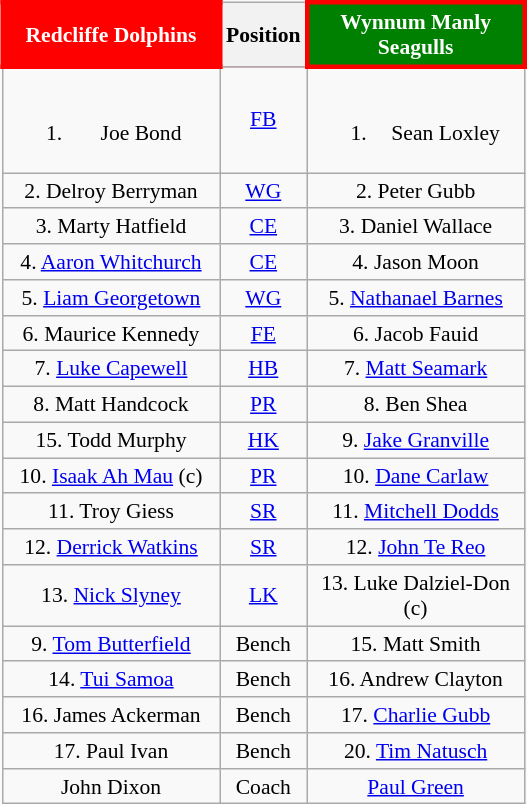<table class="wikitable" style="float:right; font-size:90%; text-align:center; margin-left:1em;">
<tr style="background:#f03;">
<th align="centre" width="136" style="border: 3px solid red; background: red; color: white">Redcliffe Dolphins</th>
<th style="width:40px;">Position</th>
<th align="centre" width="136" style="border: 3px solid red; background: green; color: white">Wynnum Manly Seagulls</th>
</tr>
<tr>
<td><br><ol><li>Joe Bond</li></ol></td>
<td><a href='#'>FB</a></td>
<td><br><ol><li>Sean Loxley</li></ol></td>
</tr>
<tr>
<td>2. Delroy Berryman</td>
<td><a href='#'>WG</a></td>
<td>2. Peter Gubb</td>
</tr>
<tr>
<td>3. Marty Hatfield</td>
<td><a href='#'>CE</a></td>
<td>3. Daniel Wallace</td>
</tr>
<tr>
<td>4. <a href='#'>Aaron Whitchurch</a></td>
<td><a href='#'>CE</a></td>
<td>4. Jason Moon</td>
</tr>
<tr>
<td>5. <a href='#'>Liam Georgetown</a></td>
<td><a href='#'>WG</a></td>
<td>5. <a href='#'>Nathanael Barnes</a></td>
</tr>
<tr>
<td>6. Maurice Kennedy</td>
<td><a href='#'>FE</a></td>
<td>6. Jacob Fauid</td>
</tr>
<tr>
<td>7. <a href='#'>Luke Capewell</a></td>
<td><a href='#'>HB</a></td>
<td>7. <a href='#'>Matt Seamark</a></td>
</tr>
<tr>
<td>8. Matt Handcock</td>
<td><a href='#'>PR</a></td>
<td>8. Ben Shea</td>
</tr>
<tr>
<td>15. Todd Murphy</td>
<td><a href='#'>HK</a></td>
<td>9. <a href='#'>Jake Granville</a></td>
</tr>
<tr>
<td>10. <a href='#'>Isaak Ah Mau</a> (c)</td>
<td><a href='#'>PR</a></td>
<td>10. <a href='#'>Dane Carlaw</a></td>
</tr>
<tr>
<td>11. Troy Giess</td>
<td><a href='#'>SR</a></td>
<td>11. <a href='#'>Mitchell Dodds</a></td>
</tr>
<tr>
<td>12. <a href='#'>Derrick Watkins</a></td>
<td><a href='#'>SR</a></td>
<td>12. <a href='#'>John Te Reo</a></td>
</tr>
<tr>
<td>13. <a href='#'>Nick Slyney</a></td>
<td><a href='#'>LK</a></td>
<td>13. Luke Dalziel-Don (c)</td>
</tr>
<tr>
<td>9. <a href='#'>Tom Butterfield</a></td>
<td>Bench</td>
<td>15. Matt Smith</td>
</tr>
<tr>
<td>14. <a href='#'>Tui Samoa</a></td>
<td>Bench</td>
<td>16. Andrew Clayton</td>
</tr>
<tr>
<td>16. James Ackerman</td>
<td>Bench</td>
<td>17. <a href='#'>Charlie Gubb</a></td>
</tr>
<tr>
<td>17. Paul Ivan</td>
<td>Bench</td>
<td>20. <a href='#'>Tim Natusch</a></td>
</tr>
<tr>
<td>John Dixon</td>
<td>Coach</td>
<td><a href='#'>Paul Green</a></td>
</tr>
</table>
